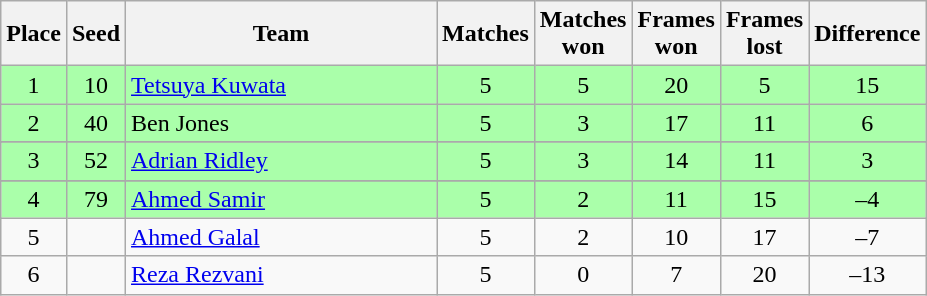<table class="wikitable" style="text-align: center;">
<tr>
<th width=20>Place</th>
<th width=20>Seed</th>
<th width=200>Team</th>
<th width=20>Matches</th>
<th width=20>Matches won</th>
<th width=20>Frames won</th>
<th width=20>Frames lost</th>
<th width=20>Difference</th>
</tr>
<tr style="background:#aaffaa;">
<td>1</td>
<td>10</td>
<td style="text-align:left;"> <a href='#'>Tetsuya Kuwata</a></td>
<td>5</td>
<td>5</td>
<td>20</td>
<td>5</td>
<td>15</td>
</tr>
<tr style="background:#aaffaa;">
<td>2</td>
<td>40</td>
<td style="text-align:left;"> Ben Jones</td>
<td>5</td>
<td>3</td>
<td>17</td>
<td>11</td>
<td>6</td>
</tr>
<tr>
</tr>
<tr style="background:#aaffaa;">
<td>3</td>
<td>52</td>
<td style="text-align:left;"> <a href='#'>Adrian Ridley</a></td>
<td>5</td>
<td>3</td>
<td>14</td>
<td>11</td>
<td>3</td>
</tr>
<tr>
</tr>
<tr style="background:#aaffaa;">
<td>4</td>
<td>79</td>
<td style="text-align:left;"> <a href='#'>Ahmed Samir</a></td>
<td>5</td>
<td>2</td>
<td>11</td>
<td>15</td>
<td>–4</td>
</tr>
<tr>
<td>5</td>
<td></td>
<td style="text-align:left;"> <a href='#'>Ahmed Galal</a></td>
<td>5</td>
<td>2</td>
<td>10</td>
<td>17</td>
<td>–7</td>
</tr>
<tr>
<td>6</td>
<td></td>
<td style="text-align:left;"> <a href='#'>Reza Rezvani</a></td>
<td>5</td>
<td>0</td>
<td>7</td>
<td>20</td>
<td>–13</td>
</tr>
</table>
